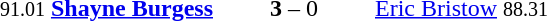<table style="text-align:center">
<tr>
<th width=223></th>
<th width=100></th>
<th width=223></th>
</tr>
<tr>
<td align=right><small>91.01</small> <strong><a href='#'>Shayne Burgess</a></strong> </td>
<td><strong>3</strong> – 0</td>
<td align=left> <a href='#'>Eric Bristow</a> <small>88.31</small></td>
</tr>
</table>
